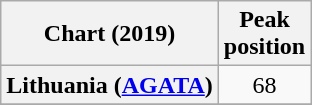<table class="wikitable sortable plainrowheaders" style="text-align:center">
<tr>
<th scope="col">Chart (2019)</th>
<th scope="col">Peak<br>position</th>
</tr>
<tr>
<th scope="row">Lithuania (<a href='#'>AGATA</a>)</th>
<td>68</td>
</tr>
<tr>
</tr>
</table>
